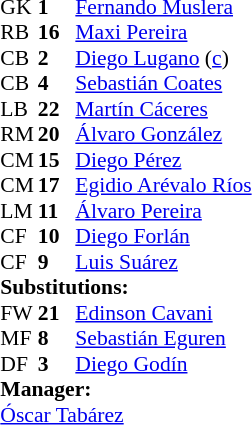<table style="font-size:90%; margin:0.2em auto;" cellspacing="0" cellpadding="0">
<tr>
<th width="25"></th>
<th width="25"></th>
</tr>
<tr>
<td>GK</td>
<td><strong>1</strong></td>
<td><a href='#'>Fernando Muslera</a></td>
</tr>
<tr>
<td>RB</td>
<td><strong>16</strong></td>
<td><a href='#'>Maxi Pereira</a></td>
<td></td>
</tr>
<tr>
<td>CB</td>
<td><strong>2</strong></td>
<td><a href='#'>Diego Lugano</a> (<a href='#'>c</a>)</td>
</tr>
<tr>
<td>CB</td>
<td><strong>4</strong></td>
<td><a href='#'>Sebastián Coates</a></td>
<td></td>
</tr>
<tr>
<td>LB</td>
<td><strong>22</strong></td>
<td><a href='#'>Martín Cáceres</a></td>
<td></td>
<td></td>
</tr>
<tr>
<td>RM</td>
<td><strong>20</strong></td>
<td><a href='#'>Álvaro González</a></td>
</tr>
<tr>
<td>CM</td>
<td><strong>15</strong></td>
<td><a href='#'>Diego Pérez</a></td>
<td></td>
<td></td>
</tr>
<tr>
<td>CM</td>
<td><strong>17</strong></td>
<td><a href='#'>Egidio Arévalo Ríos</a></td>
</tr>
<tr>
<td>LM</td>
<td><strong>11</strong></td>
<td><a href='#'>Álvaro Pereira</a></td>
<td></td>
<td></td>
</tr>
<tr>
<td>CF</td>
<td><strong>10</strong></td>
<td><a href='#'>Diego Forlán</a></td>
</tr>
<tr>
<td>CF</td>
<td><strong>9</strong></td>
<td><a href='#'>Luis Suárez</a></td>
</tr>
<tr>
<td colspan=3><strong>Substitutions:</strong></td>
</tr>
<tr>
<td>FW</td>
<td><strong>21</strong></td>
<td><a href='#'>Edinson Cavani</a></td>
<td></td>
<td></td>
</tr>
<tr>
<td>MF</td>
<td><strong>8</strong></td>
<td><a href='#'>Sebastián Eguren</a></td>
<td></td>
<td></td>
</tr>
<tr>
<td>DF</td>
<td><strong>3</strong></td>
<td><a href='#'>Diego Godín</a></td>
<td></td>
<td></td>
</tr>
<tr>
<td colspan=3><strong>Manager:</strong></td>
</tr>
<tr>
<td colspan=3><a href='#'>Óscar Tabárez</a></td>
</tr>
</table>
